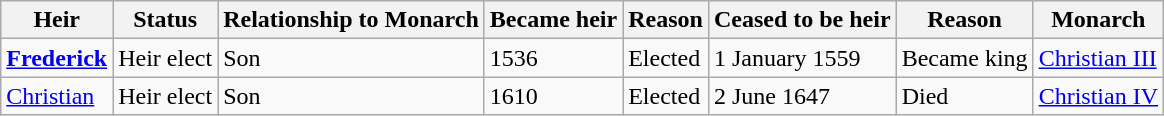<table class="wikitable">
<tr>
<th>Heir</th>
<th>Status</th>
<th>Relationship to Monarch</th>
<th>Became heir</th>
<th>Reason</th>
<th>Ceased to be heir</th>
<th>Reason</th>
<th>Monarch</th>
</tr>
<tr>
<td><strong><a href='#'>Frederick</a></strong></td>
<td>Heir elect</td>
<td>Son</td>
<td>1536</td>
<td>Elected</td>
<td>1 January 1559</td>
<td>Became king</td>
<td><a href='#'>Christian III</a></td>
</tr>
<tr>
<td><a href='#'>Christian</a></td>
<td>Heir elect</td>
<td>Son</td>
<td>1610</td>
<td>Elected</td>
<td>2 June 1647</td>
<td>Died</td>
<td><a href='#'>Christian IV</a></td>
</tr>
</table>
